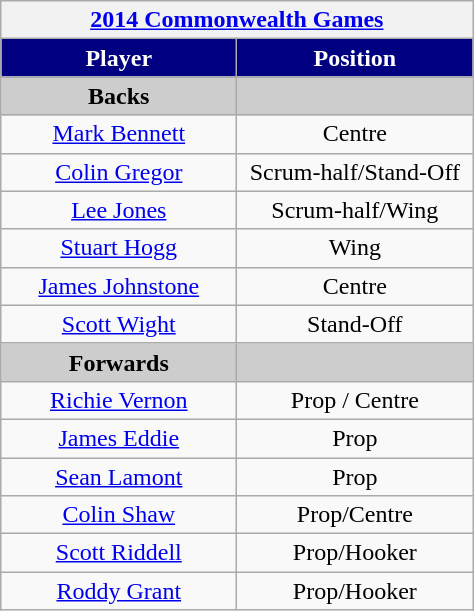<table class="wikitable" style="text-align:center">
<tr>
<th colspan=100%><a href='#'>2014 Commonwealth Games</a></th>
</tr>
<tr>
<td bgcolor="000080" style="width:150px; color:white;"><strong>Player</strong></td>
<td bgcolor="000080" style="width:150px; color:white;"><strong>Position</strong></td>
</tr>
<tr>
<td bgcolor="CDCDCD" style="width:150px; color:black;"><strong>Backs</strong></td>
<td bgcolor="CDCDCD" style="width:150px;"></td>
</tr>
<tr>
<td><a href='#'>Mark Bennett</a></td>
<td>Centre</td>
</tr>
<tr>
<td><a href='#'>Colin Gregor</a></td>
<td>Scrum-half/Stand-Off</td>
</tr>
<tr>
<td><a href='#'>Lee Jones</a></td>
<td>Scrum-half/Wing</td>
</tr>
<tr>
<td><a href='#'>Stuart Hogg</a></td>
<td>Wing</td>
</tr>
<tr>
<td><a href='#'>James Johnstone</a></td>
<td>Centre</td>
</tr>
<tr>
<td><a href='#'>Scott Wight</a></td>
<td>Stand-Off</td>
</tr>
<tr>
<td bgcolor="CDCDCD" style="width:150px; color:black;"><strong>Forwards</strong></td>
<td bgcolor="CDCDCD" style="width:150px;"></td>
</tr>
<tr>
<td><a href='#'>Richie Vernon</a></td>
<td>Prop / Centre</td>
</tr>
<tr>
<td><a href='#'>James Eddie</a></td>
<td>Prop</td>
</tr>
<tr>
<td><a href='#'>Sean Lamont</a></td>
<td>Prop</td>
</tr>
<tr>
<td><a href='#'>Colin Shaw</a></td>
<td>Prop/Centre</td>
</tr>
<tr>
<td><a href='#'>Scott Riddell</a></td>
<td>Prop/Hooker</td>
</tr>
<tr>
<td><a href='#'>Roddy Grant</a></td>
<td>Prop/Hooker</td>
</tr>
</table>
